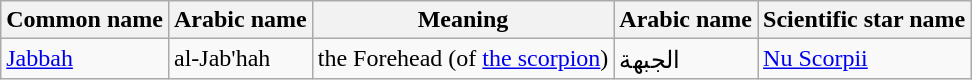<table class="wikitable">
<tr>
<th>Common name</th>
<th>Arabic name</th>
<th>Meaning</th>
<th>Arabic name</th>
<th>Scientific star name</th>
</tr>
<tr>
<td><a href='#'>Jabbah</a></td>
<td>al-Jab'hah</td>
<td>the Forehead (of <a href='#'>the scorpion</a>)</td>
<td>الجبهة</td>
<td><a href='#'>Nu Scorpii</a></td>
</tr>
</table>
